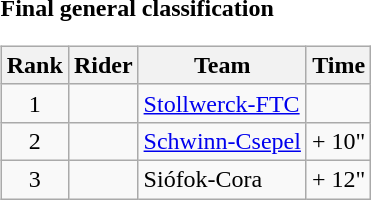<table>
<tr>
<td><strong>Final general classification</strong><br><table class="wikitable">
<tr>
<th scope="col">Rank</th>
<th scope="col">Rider</th>
<th scope="col">Team</th>
<th scope="col">Time</th>
</tr>
<tr>
<td style="text-align:center;">1</td>
<td></td>
<td><a href='#'>Stollwerck-FTC</a></td>
<td style="text-align:right;"></td>
</tr>
<tr>
<td style="text-align:center;">2</td>
<td></td>
<td><a href='#'>Schwinn-Csepel</a></td>
<td style="text-align:right;">+ 10"</td>
</tr>
<tr>
<td style="text-align:center;">3</td>
<td></td>
<td>Siófok-Cora</td>
<td style="text-align:right;">+ 12"</td>
</tr>
</table>
</td>
</tr>
</table>
